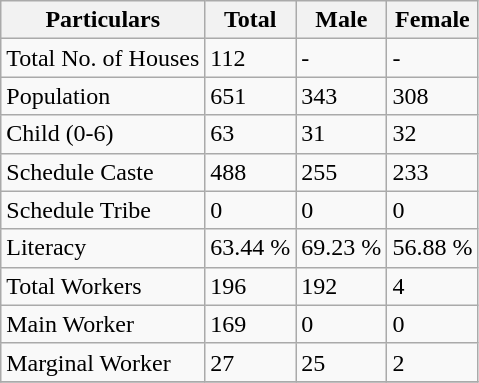<table class="wikitable sortable">
<tr>
<th>Particulars</th>
<th>Total</th>
<th>Male</th>
<th>Female</th>
</tr>
<tr>
<td>Total No. of Houses</td>
<td>112</td>
<td>-</td>
<td>-</td>
</tr>
<tr>
<td>Population</td>
<td>651</td>
<td>343</td>
<td>308</td>
</tr>
<tr>
<td>Child (0-6)</td>
<td>63</td>
<td>31</td>
<td>32</td>
</tr>
<tr>
<td>Schedule Caste</td>
<td>488</td>
<td>255</td>
<td>233</td>
</tr>
<tr>
<td>Schedule Tribe</td>
<td>0</td>
<td>0</td>
<td>0</td>
</tr>
<tr>
<td>Literacy</td>
<td>63.44 %</td>
<td>69.23 %</td>
<td>56.88 %</td>
</tr>
<tr>
<td>Total Workers</td>
<td>196</td>
<td>192</td>
<td>4</td>
</tr>
<tr>
<td>Main Worker</td>
<td>169</td>
<td>0</td>
<td>0</td>
</tr>
<tr>
<td>Marginal Worker</td>
<td>27</td>
<td>25</td>
<td>2</td>
</tr>
<tr>
</tr>
</table>
